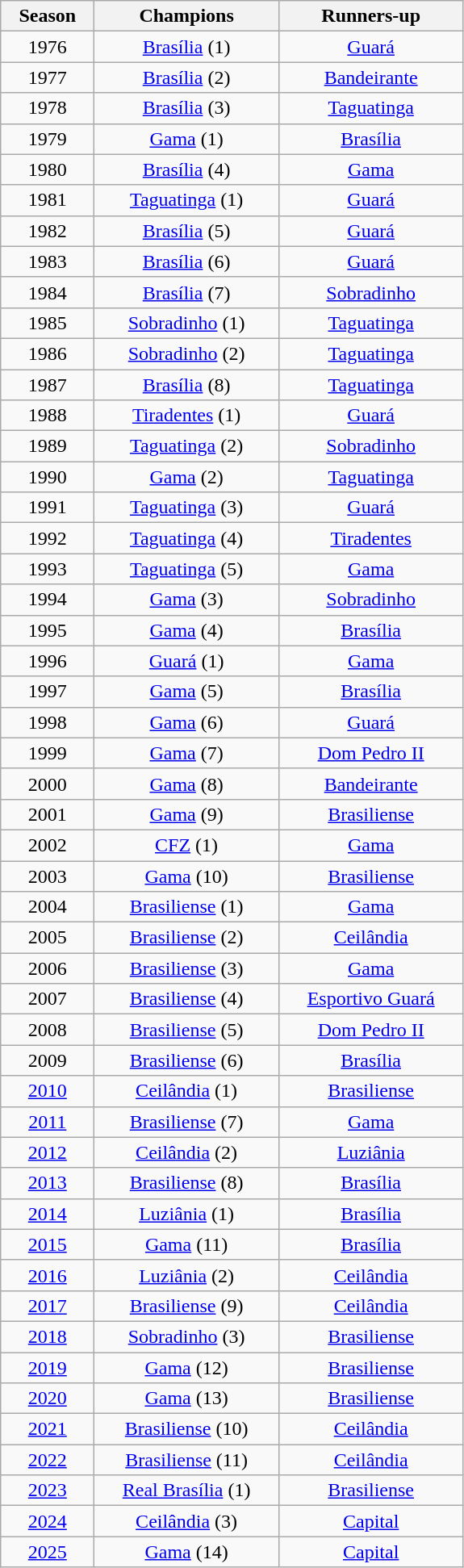<table class="wikitable" style="text-align:center; margin-left:1em;">
<tr>
<th style="width:70px">Season</th>
<th style="width:145px">Champions</th>
<th style="width:145px">Runners-up</th>
</tr>
<tr>
<td>1976</td>
<td><a href='#'>Brasília</a> (1)</td>
<td><a href='#'>Guará</a></td>
</tr>
<tr>
<td>1977</td>
<td><a href='#'>Brasília</a> (2)</td>
<td><a href='#'>Bandeirante</a></td>
</tr>
<tr>
<td>1978</td>
<td><a href='#'>Brasília</a> (3)</td>
<td><a href='#'>Taguatinga</a></td>
</tr>
<tr>
<td>1979</td>
<td><a href='#'>Gama</a> (1)</td>
<td><a href='#'>Brasília</a></td>
</tr>
<tr>
<td>1980</td>
<td><a href='#'>Brasília</a> (4)</td>
<td><a href='#'>Gama</a></td>
</tr>
<tr>
<td>1981</td>
<td><a href='#'>Taguatinga</a> (1)</td>
<td><a href='#'>Guará</a></td>
</tr>
<tr>
<td>1982</td>
<td><a href='#'>Brasília</a> (5)</td>
<td><a href='#'>Guará</a></td>
</tr>
<tr>
<td>1983</td>
<td><a href='#'>Brasília</a> (6)</td>
<td><a href='#'>Guará</a></td>
</tr>
<tr>
<td>1984</td>
<td><a href='#'>Brasília</a> (7)</td>
<td><a href='#'>Sobradinho</a></td>
</tr>
<tr>
<td>1985</td>
<td><a href='#'>Sobradinho</a> (1)</td>
<td><a href='#'>Taguatinga</a></td>
</tr>
<tr>
<td>1986</td>
<td><a href='#'>Sobradinho</a> (2)</td>
<td><a href='#'>Taguatinga</a></td>
</tr>
<tr>
<td>1987</td>
<td><a href='#'>Brasília</a> (8)</td>
<td><a href='#'>Taguatinga</a></td>
</tr>
<tr>
<td>1988</td>
<td><a href='#'>Tiradentes</a> (1)</td>
<td><a href='#'>Guará</a></td>
</tr>
<tr>
<td>1989</td>
<td><a href='#'>Taguatinga</a> (2)</td>
<td><a href='#'>Sobradinho</a></td>
</tr>
<tr>
<td>1990</td>
<td><a href='#'>Gama</a> (2)</td>
<td><a href='#'>Taguatinga</a></td>
</tr>
<tr>
<td>1991</td>
<td><a href='#'>Taguatinga</a> (3)</td>
<td><a href='#'>Guará</a></td>
</tr>
<tr>
<td>1992</td>
<td><a href='#'>Taguatinga</a> (4)</td>
<td><a href='#'>Tiradentes</a></td>
</tr>
<tr>
<td>1993</td>
<td><a href='#'>Taguatinga</a> (5)</td>
<td><a href='#'>Gama</a></td>
</tr>
<tr>
<td>1994</td>
<td><a href='#'>Gama</a> (3)</td>
<td><a href='#'>Sobradinho</a></td>
</tr>
<tr>
<td>1995</td>
<td><a href='#'>Gama</a> (4)</td>
<td><a href='#'>Brasília</a></td>
</tr>
<tr>
<td>1996</td>
<td><a href='#'>Guará</a> (1)</td>
<td><a href='#'>Gama</a></td>
</tr>
<tr>
<td>1997</td>
<td><a href='#'>Gama</a> (5)</td>
<td><a href='#'>Brasília</a></td>
</tr>
<tr>
<td>1998</td>
<td><a href='#'>Gama</a> (6)</td>
<td><a href='#'>Guará</a></td>
</tr>
<tr>
<td>1999</td>
<td><a href='#'>Gama</a> (7)</td>
<td><a href='#'>Dom Pedro II</a></td>
</tr>
<tr>
<td>2000</td>
<td><a href='#'>Gama</a> (8)</td>
<td><a href='#'>Bandeirante</a></td>
</tr>
<tr>
<td>2001</td>
<td><a href='#'>Gama</a> (9)</td>
<td><a href='#'>Brasiliense</a></td>
</tr>
<tr>
<td>2002</td>
<td><a href='#'>CFZ</a> (1)</td>
<td><a href='#'>Gama</a></td>
</tr>
<tr>
<td>2003</td>
<td><a href='#'>Gama</a> (10)</td>
<td><a href='#'>Brasiliense</a></td>
</tr>
<tr>
<td>2004</td>
<td><a href='#'>Brasiliense</a> (1)</td>
<td><a href='#'>Gama</a></td>
</tr>
<tr>
<td>2005</td>
<td><a href='#'>Brasiliense</a> (2)</td>
<td><a href='#'>Ceilândia</a></td>
</tr>
<tr>
<td>2006</td>
<td><a href='#'>Brasiliense</a> (3)</td>
<td><a href='#'>Gama</a></td>
</tr>
<tr>
<td>2007</td>
<td><a href='#'>Brasiliense</a> (4)</td>
<td><a href='#'>Esportivo Guará</a></td>
</tr>
<tr>
<td>2008</td>
<td><a href='#'>Brasiliense</a> (5)</td>
<td><a href='#'>Dom Pedro II</a></td>
</tr>
<tr>
<td>2009</td>
<td><a href='#'>Brasiliense</a> (6)</td>
<td><a href='#'>Brasília</a></td>
</tr>
<tr>
<td><a href='#'>2010</a></td>
<td><a href='#'>Ceilândia</a> (1)</td>
<td><a href='#'>Brasiliense</a></td>
</tr>
<tr>
<td><a href='#'>2011</a></td>
<td><a href='#'>Brasiliense</a> (7)</td>
<td><a href='#'>Gama</a></td>
</tr>
<tr>
<td><a href='#'>2012</a></td>
<td><a href='#'>Ceilândia</a> (2)</td>
<td><a href='#'>Luziânia</a></td>
</tr>
<tr>
<td><a href='#'>2013</a></td>
<td><a href='#'>Brasiliense</a> (8)</td>
<td><a href='#'>Brasília</a></td>
</tr>
<tr>
<td><a href='#'>2014</a></td>
<td><a href='#'>Luziânia</a> (1)</td>
<td><a href='#'>Brasília</a></td>
</tr>
<tr>
<td><a href='#'>2015</a></td>
<td><a href='#'>Gama</a> (11)</td>
<td><a href='#'>Brasília</a></td>
</tr>
<tr>
<td><a href='#'>2016</a></td>
<td><a href='#'>Luziânia</a> (2)</td>
<td><a href='#'>Ceilândia</a></td>
</tr>
<tr>
<td><a href='#'>2017</a></td>
<td><a href='#'>Brasiliense</a> (9)</td>
<td><a href='#'>Ceilândia</a></td>
</tr>
<tr>
<td><a href='#'>2018</a></td>
<td><a href='#'>Sobradinho</a> (3)</td>
<td><a href='#'>Brasiliense</a></td>
</tr>
<tr>
<td><a href='#'>2019</a></td>
<td><a href='#'>Gama</a> (12)</td>
<td><a href='#'>Brasiliense</a></td>
</tr>
<tr>
<td><a href='#'>2020</a></td>
<td><a href='#'>Gama</a> (13)</td>
<td><a href='#'>Brasiliense</a></td>
</tr>
<tr>
<td><a href='#'>2021</a></td>
<td><a href='#'>Brasiliense</a> (10)</td>
<td><a href='#'>Ceilândia</a></td>
</tr>
<tr>
<td><a href='#'>2022</a></td>
<td><a href='#'>Brasiliense</a> (11)</td>
<td><a href='#'>Ceilândia</a></td>
</tr>
<tr>
<td><a href='#'>2023</a></td>
<td><a href='#'>Real Brasília</a> (1)</td>
<td><a href='#'>Brasiliense</a></td>
</tr>
<tr>
<td><a href='#'>2024</a></td>
<td><a href='#'>Ceilândia</a> (3)</td>
<td><a href='#'>Capital</a></td>
</tr>
<tr>
<td><a href='#'>2025</a></td>
<td><a href='#'>Gama</a> (14)</td>
<td><a href='#'>Capital</a></td>
</tr>
</table>
